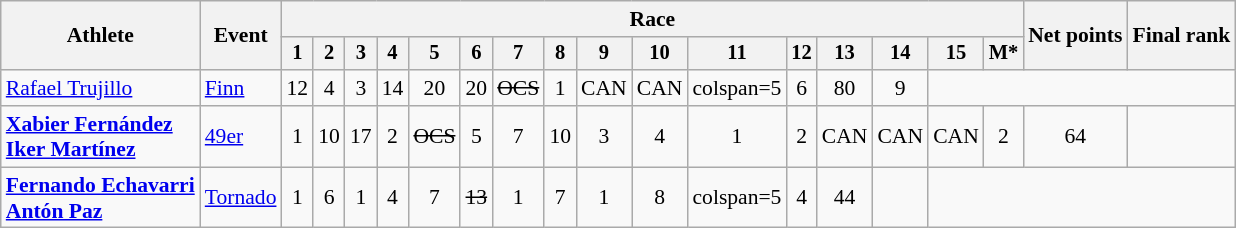<table class="wikitable" style="font-size:90%">
<tr>
<th rowspan="2">Athlete</th>
<th rowspan="2">Event</th>
<th colspan=16>Race</th>
<th rowspan=2>Net points</th>
<th rowspan=2>Final rank</th>
</tr>
<tr style="font-size:95%">
<th>1</th>
<th>2</th>
<th>3</th>
<th>4</th>
<th>5</th>
<th>6</th>
<th>7</th>
<th>8</th>
<th>9</th>
<th>10</th>
<th>11</th>
<th>12</th>
<th>13</th>
<th>14</th>
<th>15</th>
<th>M*</th>
</tr>
<tr align=center>
<td align=left><a href='#'>Rafael Trujillo</a></td>
<td align=left><a href='#'>Finn</a></td>
<td>12</td>
<td>4</td>
<td>3</td>
<td>14</td>
<td>20</td>
<td>20</td>
<td><s>OCS</s></td>
<td>1</td>
<td>CAN</td>
<td>CAN</td>
<td>colspan=5 </td>
<td>6</td>
<td>80</td>
<td>9</td>
</tr>
<tr align=center>
<td align=left><strong><a href='#'>Xabier Fernández</a> <br><a href='#'>Iker Martínez</a></strong></td>
<td align=left><a href='#'>49er</a></td>
<td>1</td>
<td>10</td>
<td>17</td>
<td>2</td>
<td><s>OCS</s></td>
<td>5</td>
<td>7</td>
<td>10</td>
<td>3</td>
<td>4</td>
<td>1</td>
<td>2</td>
<td>CAN</td>
<td>CAN</td>
<td>CAN</td>
<td>2</td>
<td>64</td>
<td></td>
</tr>
<tr align=center>
<td align=left><strong><a href='#'>Fernando Echavarri</a><br><a href='#'>Antón Paz</a></strong></td>
<td align=left><a href='#'>Tornado</a></td>
<td>1</td>
<td>6</td>
<td>1</td>
<td>4</td>
<td>7</td>
<td><s>13</s></td>
<td>1</td>
<td>7</td>
<td>1</td>
<td>8</td>
<td>colspan=5 </td>
<td>4</td>
<td>44</td>
<td></td>
</tr>
</table>
